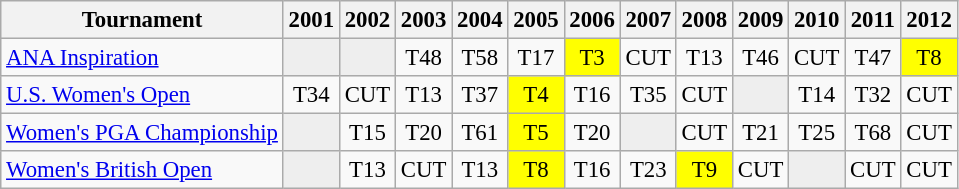<table class="wikitable" style="font-size:95%;text-align:center;">
<tr>
<th>Tournament</th>
<th>2001</th>
<th>2002</th>
<th>2003</th>
<th>2004</th>
<th>2005</th>
<th>2006</th>
<th>2007</th>
<th>2008</th>
<th>2009</th>
<th>2010</th>
<th>2011</th>
<th>2012</th>
</tr>
<tr>
<td align=left><a href='#'>ANA Inspiration</a></td>
<td style="background:#eeeeee;"></td>
<td style="background:#eeeeee;"></td>
<td>T48</td>
<td>T58</td>
<td>T17</td>
<td style="background:yellow;">T3</td>
<td>CUT</td>
<td>T13</td>
<td>T46</td>
<td>CUT</td>
<td>T47</td>
<td style="background:yellow;">T8</td>
</tr>
<tr>
<td align=left><a href='#'>U.S. Women's Open</a></td>
<td>T34</td>
<td>CUT</td>
<td>T13</td>
<td>T37</td>
<td style="background:yellow;">T4</td>
<td>T16</td>
<td>T35</td>
<td>CUT</td>
<td style="background:#eeeeee;"></td>
<td>T14</td>
<td>T32</td>
<td>CUT</td>
</tr>
<tr>
<td align=left><a href='#'>Women's PGA Championship</a></td>
<td style="background:#eeeeee;"></td>
<td>T15</td>
<td>T20</td>
<td>T61</td>
<td style="background:yellow;">T5</td>
<td>T20</td>
<td style="background:#eeeeee;"></td>
<td>CUT</td>
<td>T21</td>
<td>T25</td>
<td>T68</td>
<td>CUT</td>
</tr>
<tr>
<td align=left><a href='#'>Women's British Open</a></td>
<td style="background:#eeeeee;"></td>
<td>T13</td>
<td>CUT</td>
<td>T13</td>
<td style="background:yellow;">T8</td>
<td>T16</td>
<td>T23</td>
<td style="background:yellow;">T9</td>
<td>CUT</td>
<td style="background:#eeeeee;"></td>
<td>CUT</td>
<td>CUT</td>
</tr>
</table>
